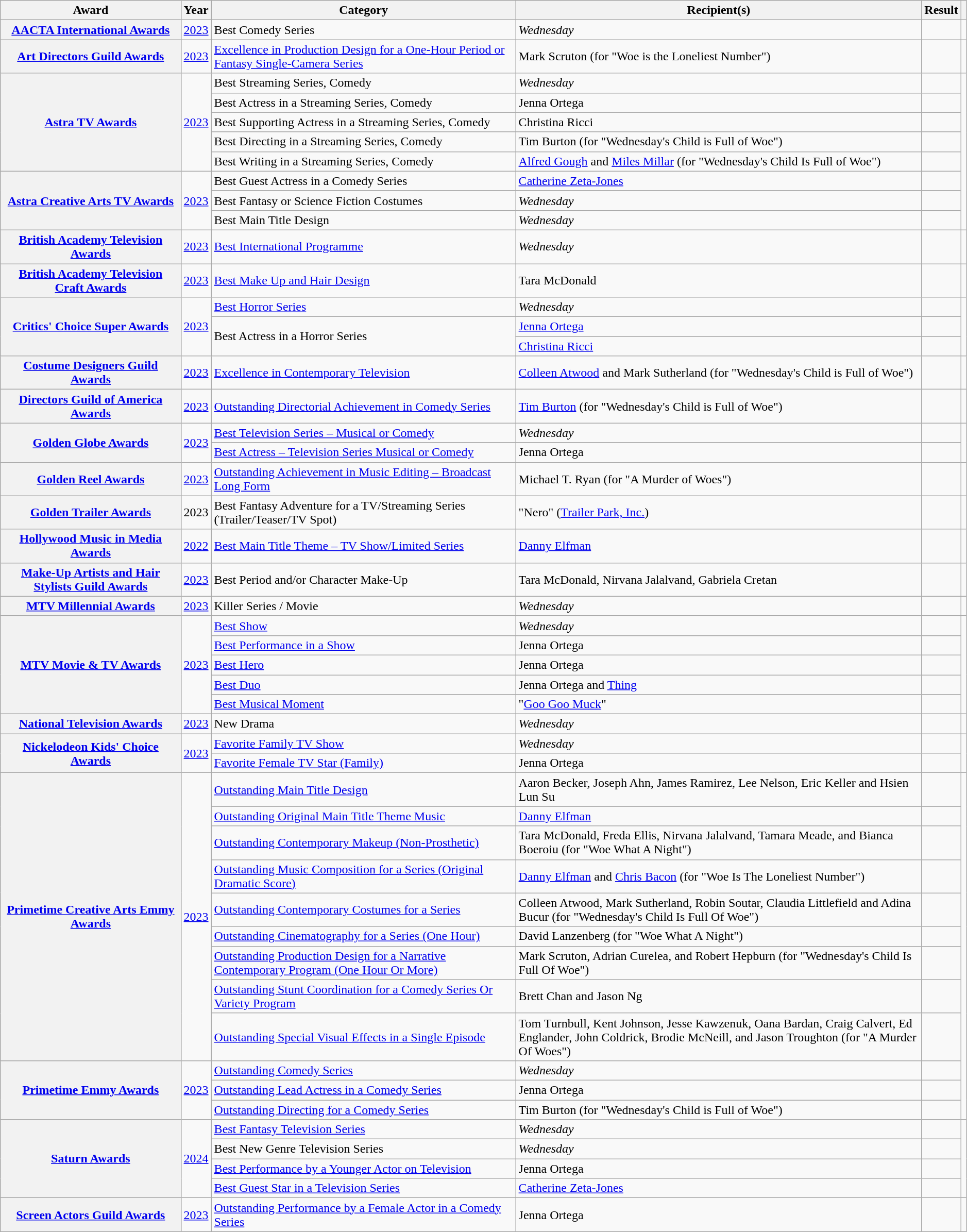<table class="wikitable sortable plainrowheaders" style="width: 99%;">
<tr>
<th scope="col">Award</th>
<th scope="col">Year</th>
<th scope="col">Category</th>
<th scope="col" style="width:42%;">Recipient(s)</th>
<th scope="col">Result</th>
<th scope="col" class="unsortable"></th>
</tr>
<tr>
<th scope="row"><a href='#'>AACTA International Awards</a></th>
<td><a href='#'>2023</a></td>
<td>Best Comedy Series</td>
<td><em>Wednesday</em></td>
<td></td>
<td style="text-align:center;"><br></td>
</tr>
<tr>
<th scope="row"><a href='#'>Art Directors Guild Awards</a></th>
<td><a href='#'>2023</a></td>
<td><a href='#'>Excellence in Production Design for a One-Hour Period or Fantasy Single-Camera Series</a></td>
<td>Mark Scruton (for "Woe is the Loneliest Number")</td>
<td></td>
<td style="text-align:center;"></td>
</tr>
<tr>
<th scope="row" rowspan="5"><a href='#'>Astra TV Awards</a></th>
<td rowspan="5"><a href='#'>2023</a></td>
<td>Best Streaming Series, Comedy</td>
<td><em>Wednesday</em></td>
<td></td>
<td style="text-align:center;" rowspan="8"><br></td>
</tr>
<tr>
<td>Best Actress in a Streaming Series, Comedy</td>
<td>Jenna Ortega</td>
<td></td>
</tr>
<tr>
<td>Best Supporting Actress in a Streaming Series, Comedy</td>
<td>Christina Ricci</td>
<td></td>
</tr>
<tr>
<td>Best Directing in a Streaming Series, Comedy</td>
<td>Tim Burton (for "Wednesday's Child is Full of Woe")</td>
<td></td>
</tr>
<tr>
<td>Best Writing in a Streaming Series, Comedy</td>
<td><a href='#'>Alfred Gough</a> and <a href='#'>Miles Millar</a> (for "Wednesday's Child Is Full of Woe")</td>
<td></td>
</tr>
<tr>
<th scope="row" rowspan="3"><a href='#'>Astra Creative Arts TV Awards</a></th>
<td rowspan="3"><a href='#'>2023</a></td>
<td>Best Guest Actress in a Comedy Series</td>
<td><a href='#'>Catherine Zeta-Jones</a></td>
<td></td>
</tr>
<tr>
<td>Best Fantasy or Science Fiction Costumes</td>
<td><em>Wednesday</em></td>
<td></td>
</tr>
<tr>
<td>Best Main Title Design</td>
<td><em>Wednesday</em></td>
<td></td>
</tr>
<tr>
<th scope="row"><a href='#'>British Academy Television Awards</a></th>
<td><a href='#'>2023</a></td>
<td><a href='#'>Best International Programme</a></td>
<td><em>Wednesday</em></td>
<td></td>
<td style="text-align:center;"></td>
</tr>
<tr>
<th scope="row"><a href='#'>British Academy Television Craft Awards</a></th>
<td><a href='#'>2023</a></td>
<td><a href='#'>Best Make Up and Hair Design</a></td>
<td>Tara McDonald</td>
<td></td>
<td style="text-align:center;"><br></td>
</tr>
<tr>
<th scope="row" rowspan="3"><a href='#'>Critics' Choice Super Awards</a></th>
<td rowspan="3"><a href='#'>2023</a></td>
<td><a href='#'>Best Horror Series</a></td>
<td><em>Wednesday</em></td>
<td></td>
<td style="text-align:center;" rowspan="3"></td>
</tr>
<tr>
<td rowspan="2">Best Actress in a Horror Series</td>
<td><a href='#'>Jenna Ortega</a></td>
<td></td>
</tr>
<tr>
<td><a href='#'>Christina Ricci</a></td>
<td></td>
</tr>
<tr>
<th scope="row"><a href='#'>Costume Designers Guild Awards</a></th>
<td><a href='#'>2023</a></td>
<td><a href='#'>Excellence in Contemporary Television</a></td>
<td><a href='#'>Colleen Atwood</a> and Mark Sutherland (for "Wednesday's Child is Full of Woe")</td>
<td></td>
<td style="text-align:center;"></td>
</tr>
<tr>
<th scope="row"><a href='#'>Directors Guild of America Awards</a></th>
<td><a href='#'>2023</a></td>
<td><a href='#'>Outstanding Directorial Achievement in Comedy Series</a></td>
<td><a href='#'>Tim Burton</a> (for "Wednesday's Child is Full of Woe")</td>
<td></td>
<td align="center"></td>
</tr>
<tr>
<th scope="row" rowspan="2"><a href='#'>Golden Globe Awards</a></th>
<td rowspan="2"><a href='#'>2023</a></td>
<td><a href='#'>Best Television Series – Musical or Comedy</a></td>
<td><em>Wednesday</em></td>
<td></td>
<td style="text-align:center;" rowspan="2"></td>
</tr>
<tr>
<td><a href='#'>Best Actress – Television Series Musical or Comedy</a></td>
<td>Jenna Ortega</td>
<td></td>
</tr>
<tr>
<th scope="row"><a href='#'>Golden Reel Awards</a></th>
<td><a href='#'>2023</a></td>
<td><a href='#'>Outstanding Achievement in Music Editing – Broadcast Long Form</a></td>
<td>Michael T. Ryan (for "A Murder of Woes")</td>
<td></td>
<td align="center"><br></td>
</tr>
<tr>
<th scope="row"><a href='#'>Golden Trailer Awards</a></th>
<td>2023</td>
<td>Best Fantasy Adventure for a TV/Streaming Series (Trailer/Teaser/TV Spot)</td>
<td>"Nero" (<a href='#'>Trailer Park, Inc.</a>)</td>
<td></td>
<td style="text-align:center;"><br></td>
</tr>
<tr>
<th scope="row"><a href='#'>Hollywood Music in Media Awards</a></th>
<td><a href='#'>2022</a></td>
<td><a href='#'>Best Main Title Theme – TV Show/Limited Series</a></td>
<td><a href='#'>Danny Elfman</a></td>
<td></td>
<td style="text-align:center;"></td>
</tr>
<tr>
<th scope="row"><a href='#'>Make-Up Artists and Hair Stylists Guild Awards</a></th>
<td><a href='#'>2023</a></td>
<td>Best Period and/or Character Make-Up</td>
<td>Tara McDonald, Nirvana Jalalvand, Gabriela Cretan</td>
<td></td>
<td align="center"></td>
</tr>
<tr>
<th scope="row"><a href='#'>MTV Millennial Awards</a></th>
<td><a href='#'>2023</a></td>
<td>Killer Series / Movie</td>
<td><em>Wednesday</em></td>
<td></td>
<td align="center"></td>
</tr>
<tr>
<th scope="row" rowspan="5"><a href='#'>MTV Movie & TV Awards</a></th>
<td rowspan="5"><a href='#'>2023</a></td>
<td><a href='#'>Best Show</a></td>
<td><em>Wednesday</em></td>
<td></td>
<td align="center" rowspan="5"></td>
</tr>
<tr>
<td><a href='#'>Best Performance in a Show</a></td>
<td>Jenna Ortega</td>
<td></td>
</tr>
<tr>
<td><a href='#'>Best Hero</a></td>
<td>Jenna Ortega</td>
<td></td>
</tr>
<tr>
<td><a href='#'>Best Duo</a></td>
<td>Jenna Ortega and <a href='#'>Thing</a></td>
<td></td>
</tr>
<tr>
<td><a href='#'>Best Musical Moment</a></td>
<td>"<a href='#'>Goo Goo Muck</a>"</td>
<td></td>
</tr>
<tr>
<th scope="row"><a href='#'>National Television Awards</a></th>
<td><a href='#'>2023</a></td>
<td>New Drama</td>
<td><em>Wednesday</em></td>
<td></td>
<td align="center"></td>
</tr>
<tr>
<th scope="row" rowspan="2"><a href='#'>Nickelodeon Kids' Choice Awards</a></th>
<td rowspan="2"><a href='#'>2023</a></td>
<td><a href='#'>Favorite Family TV Show</a></td>
<td><em>Wednesday</em></td>
<td></td>
<td align="center" rowspan="2"></td>
</tr>
<tr>
<td><a href='#'>Favorite Female TV Star (Family)</a></td>
<td>Jenna Ortega</td>
<td></td>
</tr>
<tr>
<th scope="row" rowspan="9"><a href='#'>Primetime Creative Arts Emmy Awards</a></th>
<td rowspan="9"><a href='#'>2023</a></td>
<td><a href='#'>Outstanding Main Title Design</a></td>
<td>Aaron Becker, Joseph Ahn, James Ramirez, Lee Nelson, Eric Keller and Hsien Lun Su</td>
<td></td>
<td style="text-align:center;" rowspan="12"></td>
</tr>
<tr>
<td><a href='#'>Outstanding Original Main Title Theme Music</a></td>
<td><a href='#'>Danny Elfman</a></td>
<td></td>
</tr>
<tr>
<td><a href='#'>Outstanding Contemporary Makeup (Non-Prosthetic)</a></td>
<td>Tara McDonald, Freda Ellis, Nirvana Jalalvand, Tamara Meade, and Bianca Boeroiu (for "Woe What A Night")</td>
<td></td>
</tr>
<tr>
<td><a href='#'>Outstanding Music Composition for a Series (Original Dramatic Score)</a></td>
<td><a href='#'>Danny Elfman</a> and <a href='#'>Chris Bacon</a> (for "Woe Is The Loneliest Number")</td>
<td></td>
</tr>
<tr>
<td><a href='#'>Outstanding Contemporary Costumes for a Series</a></td>
<td>Colleen Atwood, Mark Sutherland, Robin Soutar, Claudia Littlefield and Adina Bucur (for "Wednesday's Child Is Full Of Woe")</td>
<td></td>
</tr>
<tr>
<td><a href='#'>Outstanding Cinematography for a Series (One Hour)</a></td>
<td>David Lanzenberg (for "Woe What A Night")</td>
<td></td>
</tr>
<tr>
<td><a href='#'>Outstanding Production Design for a Narrative Contemporary Program (One Hour Or More)</a></td>
<td>Mark Scruton, Adrian Curelea, and Robert Hepburn (for "Wednesday's Child Is Full Of Woe")</td>
<td></td>
</tr>
<tr>
<td><a href='#'>Outstanding Stunt Coordination for a Comedy Series Or Variety Program</a></td>
<td>Brett Chan and Jason Ng</td>
<td></td>
</tr>
<tr>
<td><a href='#'>Outstanding Special Visual Effects in a Single Episode</a></td>
<td>Tom Turnbull, Kent Johnson, Jesse Kawzenuk, Oana Bardan, Craig Calvert, Ed Englander, John Coldrick, Brodie McNeill, and Jason Troughton (for "A Murder Of Woes")</td>
<td></td>
</tr>
<tr>
<th scope="row" rowspan="3"><a href='#'>Primetime Emmy Awards</a></th>
<td rowspan="3"><a href='#'>2023</a></td>
<td><a href='#'>Outstanding Comedy Series</a></td>
<td><em>Wednesday</em></td>
<td></td>
</tr>
<tr>
<td><a href='#'>Outstanding Lead Actress in a Comedy Series</a></td>
<td>Jenna Ortega</td>
<td></td>
</tr>
<tr>
<td><a href='#'>Outstanding Directing for a Comedy Series</a></td>
<td>Tim Burton (for "Wednesday's Child is Full of Woe")</td>
<td></td>
</tr>
<tr>
<th scope="row" rowspan="4"><a href='#'>Saturn Awards</a></th>
<td rowspan="4"><a href='#'>2024</a></td>
<td><a href='#'>Best Fantasy Television Series</a></td>
<td><em>Wednesday</em></td>
<td></td>
<td align="center" rowspan="4"><br></td>
</tr>
<tr>
<td>Best New Genre Television Series</td>
<td><em>Wednesday</em></td>
<td></td>
</tr>
<tr>
<td><a href='#'>Best Performance by a Younger Actor on Television</a></td>
<td>Jenna Ortega</td>
<td></td>
</tr>
<tr>
<td><a href='#'>Best Guest Star in a Television Series</a></td>
<td><a href='#'>Catherine Zeta-Jones</a></td>
<td></td>
</tr>
<tr>
<th scope="row"><a href='#'>Screen Actors Guild Awards</a></th>
<td><a href='#'>2023</a></td>
<td><a href='#'>Outstanding Performance by a Female Actor in a Comedy Series</a></td>
<td>Jenna Ortega</td>
<td></td>
<td align="center"></td>
</tr>
</table>
